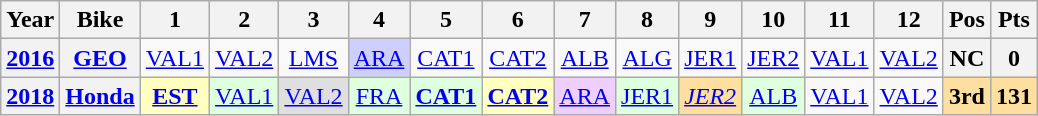<table class="wikitable" style="text-align:center">
<tr>
<th>Year</th>
<th>Bike</th>
<th>1</th>
<th>2</th>
<th>3</th>
<th>4</th>
<th>5</th>
<th>6</th>
<th>7</th>
<th>8</th>
<th>9</th>
<th>10</th>
<th>11</th>
<th>12</th>
<th>Pos</th>
<th>Pts</th>
</tr>
<tr>
<th><a href='#'>2016</a></th>
<th><a href='#'>GEO</a></th>
<td><a href='#'>VAL1</a></td>
<td><a href='#'>VAL2</a></td>
<td><a href='#'>LMS</a></td>
<td style="background:#cfcfff;"><a href='#'>ARA</a><br></td>
<td><a href='#'>CAT1</a></td>
<td><a href='#'>CAT2</a></td>
<td><a href='#'>ALB</a></td>
<td><a href='#'>ALG</a></td>
<td><a href='#'>JER1</a></td>
<td><a href='#'>JER2</a></td>
<td><a href='#'>VAL1</a></td>
<td><a href='#'>VAL2</a></td>
<th>NC</th>
<th>0</th>
</tr>
<tr>
<th><a href='#'>2018</a></th>
<th><a href='#'>Honda</a></th>
<td style="background:#ffffbf;"><strong><a href='#'>EST</a></strong><br></td>
<td style="background:#dfffdf;"><a href='#'>VAL1</a><br></td>
<td style="background:#dfdfdf;"><a href='#'>VAL2</a><br></td>
<td style="background:#dfffdf;"><a href='#'>FRA</a><br></td>
<td style="background:#dfffdf;"><strong><a href='#'>CAT1</a></strong><br></td>
<td style="background:#ffffbf;"><strong><a href='#'>CAT2</a></strong><br></td>
<td style="background:#efcfff;"><a href='#'>ARA</a><br></td>
<td style="background:#dfffdf;"><a href='#'>JER1</a><br></td>
<td style="background:#ffdf9f;"><em><a href='#'>JER2</a></em><br></td>
<td style="background:#dfffdf;"><a href='#'>ALB</a><br></td>
<td><a href='#'>VAL1</a></td>
<td><a href='#'>VAL2</a></td>
<th style="background:#ffdf9f;">3rd</th>
<th style="background:#ffdf9f;">131</th>
</tr>
</table>
